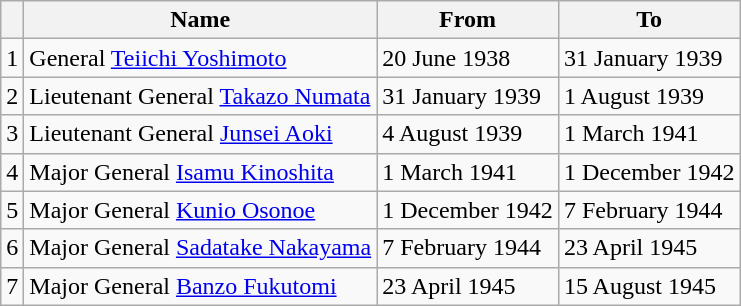<table class=wikitable>
<tr>
<th></th>
<th>Name</th>
<th>From</th>
<th>To</th>
</tr>
<tr>
<td>1</td>
<td>General <a href='#'>Teiichi Yoshimoto</a></td>
<td>20 June 1938</td>
<td>31 January 1939</td>
</tr>
<tr>
<td>2</td>
<td>Lieutenant General <a href='#'>Takazo Numata</a></td>
<td>31 January 1939</td>
<td>1 August 1939</td>
</tr>
<tr>
<td>3</td>
<td>Lieutenant General <a href='#'>Junsei Aoki</a></td>
<td>4 August 1939</td>
<td>1 March 1941</td>
</tr>
<tr>
<td>4</td>
<td>Major General <a href='#'>Isamu Kinoshita</a></td>
<td>1 March 1941</td>
<td>1 December 1942</td>
</tr>
<tr>
<td>5</td>
<td>Major General <a href='#'>Kunio Osonoe</a></td>
<td>1 December 1942</td>
<td>7 February 1944</td>
</tr>
<tr>
<td>6</td>
<td>Major General <a href='#'>Sadatake Nakayama</a></td>
<td>7 February 1944</td>
<td>23 April 1945</td>
</tr>
<tr>
<td>7</td>
<td>Major General <a href='#'>Banzo Fukutomi</a></td>
<td>23 April 1945</td>
<td>15 August 1945</td>
</tr>
</table>
